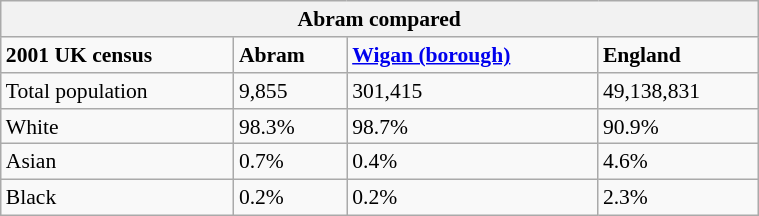<table class="wikitable" style="float: right; margin-left: 2em; width: 40%; font-size: 90%;" cellspacing="3">
<tr>
<th colspan="4"><strong>Abram compared</strong></th>
</tr>
<tr>
<td><strong>2001 UK census</strong></td>
<td><strong>Abram</strong></td>
<td><strong><a href='#'>Wigan (borough)</a></strong></td>
<td><strong>England</strong></td>
</tr>
<tr>
<td>Total population</td>
<td>9,855</td>
<td>301,415</td>
<td>49,138,831</td>
</tr>
<tr>
<td>White</td>
<td>98.3%</td>
<td>98.7%</td>
<td>90.9%</td>
</tr>
<tr>
<td>Asian</td>
<td>0.7%</td>
<td>0.4%</td>
<td>4.6%</td>
</tr>
<tr>
<td>Black</td>
<td>0.2%</td>
<td>0.2%</td>
<td>2.3%</td>
</tr>
</table>
